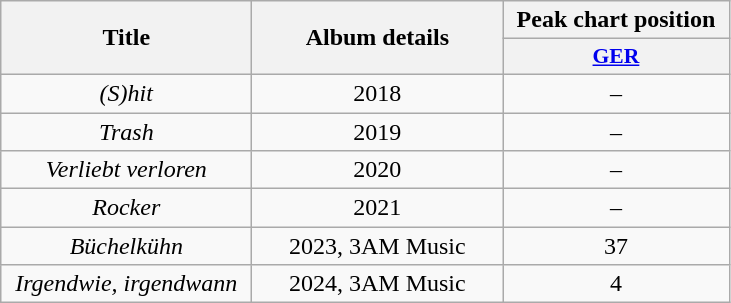<table class="wikitable" style="text-align:center;">
<tr>
<th scope="col" rowspan="2" style="width:10em;">Title</th>
<th scope="col" rowspan="2" style="width:10em;">Album details</th>
<th scope="col" colspan="1">Peak chart position</th>
</tr>
<tr>
<th scope="col" style="width:10em;font-size:90%;"><a href='#'>GER</a></th>
</tr>
<tr>
<td><em>(S)hit</em></td>
<td>2018</td>
<td>–</td>
</tr>
<tr>
<td><em>Trash</em></td>
<td>2019</td>
<td>–</td>
</tr>
<tr>
<td><em>Verliebt verloren</em></td>
<td>2020</td>
<td>–</td>
</tr>
<tr>
<td><em>Rocker</em></td>
<td>2021</td>
<td>–</td>
</tr>
<tr>
<td><em>Büchelkühn</em></td>
<td>2023, 3AM Music</td>
<td>37</td>
</tr>
<tr>
<td><em>Irgendwie, irgendwann</em></td>
<td>2024, 3AM Music</td>
<td>4</td>
</tr>
</table>
